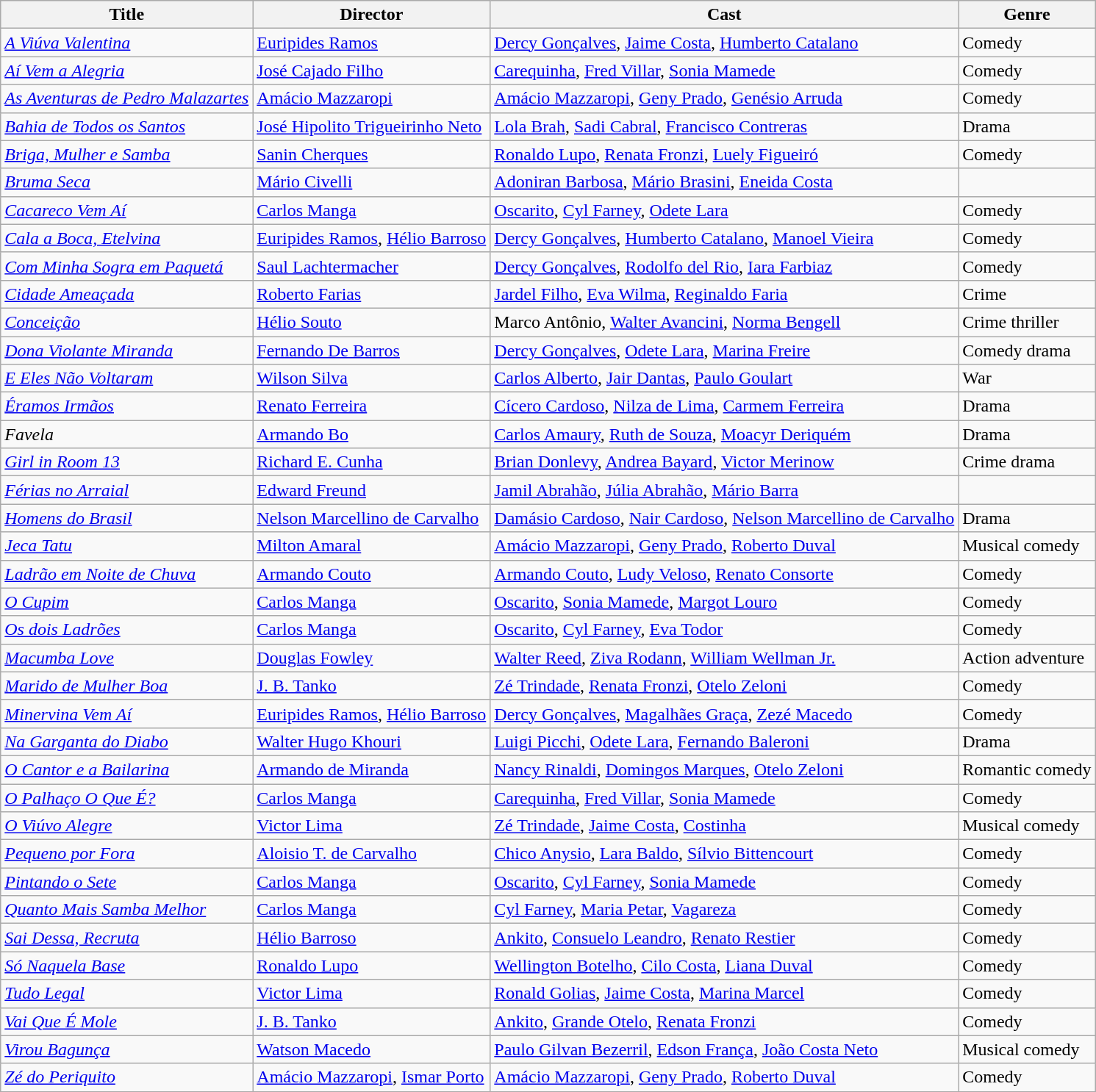<table class="wikitable">
<tr>
<th>Title</th>
<th>Director</th>
<th>Cast</th>
<th>Genre</th>
</tr>
<tr>
<td><em><a href='#'>A Viúva Valentina</a></em></td>
<td><a href='#'>Euripides Ramos</a></td>
<td><a href='#'>Dercy Gonçalves</a>, <a href='#'>Jaime Costa</a>, <a href='#'>Humberto Catalano</a></td>
<td>Comedy</td>
</tr>
<tr>
<td><em><a href='#'>Aí Vem a Alegria </a></em></td>
<td><a href='#'>José Cajado Filho</a></td>
<td><a href='#'>Carequinha</a>, <a href='#'>Fred Villar</a>, <a href='#'>Sonia Mamede</a></td>
<td>Comedy</td>
</tr>
<tr>
<td><em><a href='#'>As Aventuras de Pedro Malazartes</a></em></td>
<td><a href='#'>Amácio Mazzaropi</a></td>
<td><a href='#'>Amácio Mazzaropi</a>, <a href='#'>Geny Prado</a>, <a href='#'>Genésio Arruda</a></td>
<td>Comedy</td>
</tr>
<tr>
<td><em><a href='#'>Bahia de Todos os Santos</a></em></td>
<td><a href='#'>José Hipolito Trigueirinho Neto</a></td>
<td><a href='#'>Lola Brah</a>, <a href='#'>Sadi Cabral</a>, <a href='#'>Francisco Contreras</a></td>
<td>Drama</td>
</tr>
<tr>
<td><em><a href='#'>Briga, Mulher e Samba</a></em></td>
<td><a href='#'>Sanin Cherques</a></td>
<td><a href='#'>Ronaldo Lupo</a>, <a href='#'>Renata Fronzi</a>, <a href='#'>Luely Figueiró</a></td>
<td>Comedy</td>
</tr>
<tr>
<td><em><a href='#'>Bruma Seca</a></em></td>
<td><a href='#'>Mário Civelli</a></td>
<td><a href='#'>Adoniran Barbosa</a>, <a href='#'>Mário Brasini</a>, <a href='#'>Eneida Costa</a></td>
<td></td>
</tr>
<tr>
<td><em><a href='#'>Cacareco Vem Aí</a></em></td>
<td><a href='#'>Carlos Manga </a></td>
<td><a href='#'>Oscarito</a>, <a href='#'>Cyl Farney</a>, <a href='#'>Odete Lara</a></td>
<td>Comedy</td>
</tr>
<tr>
<td><em><a href='#'>Cala a Boca, Etelvina</a></em></td>
<td><a href='#'>Euripides Ramos</a>, <a href='#'>Hélio Barroso </a></td>
<td><a href='#'>Dercy Gonçalves</a>, <a href='#'>Humberto Catalano</a>, <a href='#'>Manoel Vieira</a></td>
<td>Comedy</td>
</tr>
<tr>
<td><em><a href='#'>Com Minha Sogra em Paquetá</a></em></td>
<td><a href='#'>Saul Lachtermacher</a></td>
<td><a href='#'>Dercy Gonçalves</a>, <a href='#'>Rodolfo del Rio</a>, <a href='#'>Iara Farbiaz</a></td>
<td>Comedy</td>
</tr>
<tr>
<td><em><a href='#'>Cidade Ameaçada </a></em></td>
<td><a href='#'>Roberto Farias</a></td>
<td><a href='#'>Jardel Filho</a>, <a href='#'>Eva Wilma</a>, <a href='#'>Reginaldo Faria</a></td>
<td>Crime</td>
</tr>
<tr>
<td><em><a href='#'>Conceição</a></em></td>
<td><a href='#'>Hélio Souto</a></td>
<td>Marco Antônio, <a href='#'>Walter Avancini</a>, <a href='#'>Norma Bengell</a></td>
<td>Crime thriller</td>
</tr>
<tr>
<td><em><a href='#'>Dona Violante Miranda</a></em></td>
<td><a href='#'>Fernando De Barros</a></td>
<td><a href='#'>Dercy Gonçalves</a>, <a href='#'>Odete Lara</a>, <a href='#'>Marina Freire</a></td>
<td>Comedy drama</td>
</tr>
<tr>
<td><em><a href='#'>E Eles Não Voltaram</a></em></td>
<td><a href='#'>Wilson Silva</a></td>
<td><a href='#'>Carlos Alberto</a>, <a href='#'>Jair Dantas</a>, <a href='#'>Paulo Goulart</a></td>
<td>War</td>
</tr>
<tr>
<td><em><a href='#'>Éramos Irmãos</a></em></td>
<td><a href='#'>Renato Ferreira </a></td>
<td><a href='#'>Cícero Cardoso</a>, <a href='#'>Nilza de Lima</a>, <a href='#'>Carmem Ferreira</a></td>
<td>Drama</td>
</tr>
<tr>
<td><em>Favela</em></td>
<td><a href='#'>Armando Bo</a></td>
<td><a href='#'>Carlos Amaury</a>, <a href='#'>Ruth de Souza</a>, <a href='#'>Moacyr Deriquém</a></td>
<td>Drama</td>
</tr>
<tr>
<td><em><a href='#'>Girl in Room 13</a></em></td>
<td><a href='#'>Richard E. Cunha</a></td>
<td><a href='#'>Brian Donlevy</a>, <a href='#'>Andrea Bayard</a>, <a href='#'>Victor Merinow</a></td>
<td>Crime drama</td>
</tr>
<tr>
<td><em><a href='#'>Férias no Arraial</a></em></td>
<td><a href='#'>Edward Freund</a></td>
<td><a href='#'>Jamil Abrahão</a>, <a href='#'>Júlia Abrahão</a>, <a href='#'>Mário Barra</a></td>
<td></td>
</tr>
<tr>
<td><em><a href='#'>Homens do Brasil </a></em></td>
<td><a href='#'>Nelson Marcellino de Carvalho</a></td>
<td><a href='#'>Damásio Cardoso</a>, <a href='#'>Nair Cardoso</a>, <a href='#'>Nelson Marcellino de Carvalho</a></td>
<td>Drama</td>
</tr>
<tr>
<td><em><a href='#'>Jeca Tatu</a></em></td>
<td><a href='#'>Milton Amaral </a></td>
<td><a href='#'>Amácio Mazzaropi</a>, <a href='#'>Geny Prado</a>, <a href='#'>Roberto Duval</a></td>
<td>Musical comedy</td>
</tr>
<tr>
<td><em><a href='#'>Ladrão em Noite de Chuva</a></em></td>
<td><a href='#'>Armando Couto</a></td>
<td><a href='#'>Armando Couto</a>, <a href='#'>Ludy Veloso</a>, <a href='#'>Renato Consorte</a></td>
<td>Comedy</td>
</tr>
<tr>
<td><em><a href='#'>O Cupim</a></em></td>
<td><a href='#'>Carlos Manga</a></td>
<td><a href='#'>Oscarito</a>, <a href='#'>Sonia Mamede</a>, <a href='#'>Margot Louro</a></td>
<td>Comedy</td>
</tr>
<tr>
<td><em><a href='#'>Os dois Ladrões</a></em></td>
<td><a href='#'>Carlos Manga</a></td>
<td><a href='#'>Oscarito</a>, <a href='#'>Cyl Farney</a>, <a href='#'>Eva Todor</a></td>
<td>Comedy</td>
</tr>
<tr>
<td><em><a href='#'>Macumba Love</a></em></td>
<td><a href='#'>Douglas Fowley</a></td>
<td><a href='#'>Walter Reed</a>, <a href='#'>Ziva Rodann</a>, <a href='#'>William Wellman Jr.</a></td>
<td>Action adventure</td>
</tr>
<tr>
<td><em><a href='#'>Marido de Mulher Boa</a></em></td>
<td><a href='#'>J. B. Tanko</a></td>
<td><a href='#'>Zé Trindade</a>, <a href='#'>Renata Fronzi</a>, <a href='#'>Otelo Zeloni</a></td>
<td>Comedy</td>
</tr>
<tr>
<td><em><a href='#'>Minervina Vem Aí</a></em></td>
<td><a href='#'>Euripides Ramos</a>, <a href='#'>Hélio Barroso</a></td>
<td><a href='#'>Dercy Gonçalves</a>, <a href='#'>Magalhães Graça</a>, <a href='#'>Zezé Macedo</a></td>
<td>Comedy</td>
</tr>
<tr>
<td><em><a href='#'>Na Garganta do Diabo</a></em></td>
<td><a href='#'>Walter Hugo Khouri</a></td>
<td><a href='#'>Luigi Picchi</a>, <a href='#'>Odete Lara</a>, <a href='#'>Fernando Baleroni</a></td>
<td>Drama</td>
</tr>
<tr>
<td><em><a href='#'>O Cantor e a Bailarina</a></em></td>
<td><a href='#'>Armando de Miranda</a></td>
<td><a href='#'>Nancy Rinaldi</a>, <a href='#'>Domingos Marques</a>, <a href='#'>Otelo Zeloni</a></td>
<td>Romantic comedy</td>
</tr>
<tr>
<td><em><a href='#'>O Palhaço O Que É?</a></em></td>
<td><a href='#'>Carlos Manga</a></td>
<td><a href='#'>Carequinha</a>, <a href='#'>Fred Villar</a>, <a href='#'>Sonia Mamede</a></td>
<td>Comedy</td>
</tr>
<tr>
<td><em><a href='#'>O Viúvo Alegre</a></em></td>
<td><a href='#'>Victor Lima</a></td>
<td><a href='#'>Zé Trindade</a>, <a href='#'>Jaime Costa</a>, <a href='#'>Costinha</a></td>
<td>Musical comedy</td>
</tr>
<tr>
<td><em><a href='#'>Pequeno por Fora</a></em></td>
<td><a href='#'>Aloisio T. de Carvalho</a></td>
<td><a href='#'>Chico Anysio</a>, <a href='#'>Lara Baldo</a>, <a href='#'>Sílvio Bittencourt</a></td>
<td>Comedy</td>
</tr>
<tr>
<td><em><a href='#'>Pintando o Sete</a></em></td>
<td><a href='#'>Carlos Manga</a></td>
<td><a href='#'>Oscarito</a>, <a href='#'>Cyl Farney</a>, <a href='#'>Sonia Mamede</a></td>
<td>Comedy</td>
</tr>
<tr>
<td><em><a href='#'>Quanto Mais Samba Melhor </a></em></td>
<td><a href='#'>Carlos Manga</a></td>
<td><a href='#'>Cyl Farney</a>, <a href='#'>Maria Petar</a>, <a href='#'>Vagareza</a></td>
<td>Comedy</td>
</tr>
<tr>
<td><em><a href='#'>Sai Dessa, Recruta</a></em></td>
<td><a href='#'>Hélio Barroso</a></td>
<td><a href='#'>Ankito</a>, <a href='#'>Consuelo Leandro</a>, <a href='#'>Renato Restier</a></td>
<td>Comedy</td>
</tr>
<tr>
<td><em><a href='#'>Só Naquela Base</a></em></td>
<td><a href='#'>Ronaldo Lupo</a></td>
<td><a href='#'>Wellington Botelho</a>, <a href='#'>Cilo Costa</a>, <a href='#'>Liana Duval</a></td>
<td>Comedy</td>
</tr>
<tr>
<td><em><a href='#'>Tudo Legal</a></em></td>
<td><a href='#'>Victor Lima</a></td>
<td><a href='#'>Ronald Golias</a>, <a href='#'>Jaime Costa</a>, <a href='#'>Marina Marcel</a></td>
<td>Comedy</td>
</tr>
<tr>
<td><em><a href='#'>Vai Que É Mole</a></em></td>
<td><a href='#'>J. B. Tanko</a></td>
<td><a href='#'>Ankito</a>, <a href='#'>Grande Otelo</a>, <a href='#'>Renata Fronzi</a></td>
<td>Comedy</td>
</tr>
<tr>
<td><em><a href='#'>Virou Bagunça</a></em></td>
<td><a href='#'>Watson Macedo</a></td>
<td><a href='#'>Paulo Gilvan Bezerril</a>, <a href='#'>Edson França</a>, <a href='#'>João Costa Neto</a></td>
<td>Musical comedy</td>
</tr>
<tr>
<td><em><a href='#'>Zé do Periquito</a></em></td>
<td><a href='#'>Amácio Mazzaropi</a>, <a href='#'>Ismar Porto</a></td>
<td><a href='#'>Amácio Mazzaropi</a>, <a href='#'>Geny Prado</a>, <a href='#'>Roberto Duval</a></td>
<td>Comedy</td>
</tr>
<tr>
</tr>
</table>
